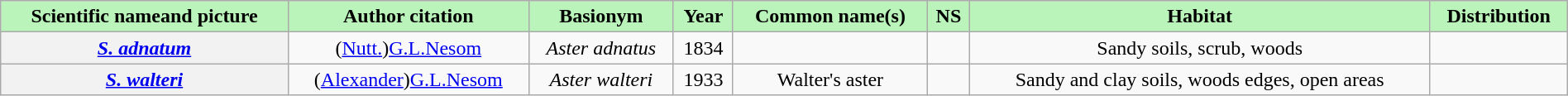<table class="wikitable sortable mw-collapsible" style="width:100%;text-align:center;">
<tr>
<th scope="col" style="background-color:#baf4ba;">Scientific nameand picture</th>
<th scope="col" style="background-color:#baf4ba;">Author citation</th>
<th scope="col" style="background-color:#baf4ba;">Basionym</th>
<th scope="col" style="background-color:#baf4ba;">Year</th>
<th scope="col" style="background-color:#baf4ba;">Common name(s)</th>
<th scope="col" style="background-color:#baf4ba;">NS</th>
<th scope="col" class="unsortable" style="background-color:#baf4ba;">Habitat</th>
<th scope="col" class="unsortable" style="background-color:#baf4ba;">Distribution</th>
</tr>
<tr>
<th scope="row"><em><a href='#'>S. adnatum</a></em></th>
<td>(<a href='#'>Nutt.</a>)<a href='#'>G.L.Nesom</a></td>
<td><em>Aster adnatus</em></td>
<td>1834</td>
<td></td>
<td></td>
<td>Sandy soils, scrub, woods</td>
<td></td>
</tr>
<tr>
<th scope="row"><em><a href='#'>S. walteri</a></em></th>
<td>(<a href='#'>Alexander</a>)<a href='#'>G.L.Nesom</a></td>
<td><em>Aster walteri</em></td>
<td>1933</td>
<td>Walter's aster</td>
<td></td>
<td>Sandy and clay soils, woods edges, open areas</td>
<td></td>
</tr>
</table>
